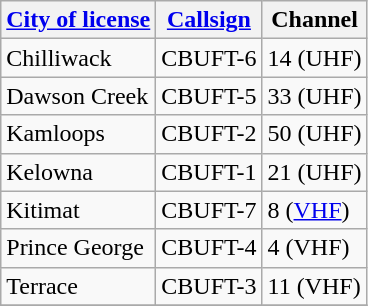<table class="wikitable sortable">
<tr>
<th><a href='#'>City of license</a></th>
<th><a href='#'>Callsign</a></th>
<th>Channel</th>
</tr>
<tr>
<td>Chilliwack</td>
<td>CBUFT-6</td>
<td>14 (UHF)</td>
</tr>
<tr>
<td>Dawson Creek</td>
<td>CBUFT-5</td>
<td>33 (UHF)</td>
</tr>
<tr>
<td>Kamloops</td>
<td>CBUFT-2</td>
<td>50 (UHF)</td>
</tr>
<tr>
<td>Kelowna</td>
<td>CBUFT-1</td>
<td>21 (UHF)</td>
</tr>
<tr>
<td>Kitimat</td>
<td>CBUFT-7</td>
<td>8 (<a href='#'>VHF</a>)</td>
</tr>
<tr>
<td>Prince George</td>
<td>CBUFT-4</td>
<td>4 (VHF)</td>
</tr>
<tr>
<td>Terrace</td>
<td>CBUFT-3</td>
<td>11 (VHF)</td>
</tr>
<tr>
</tr>
</table>
